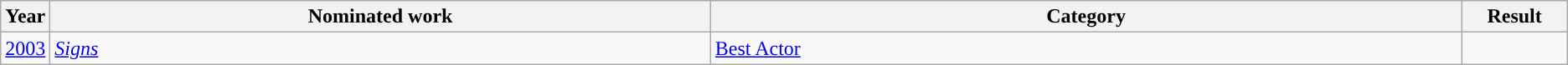<table class="wikitable">
<tr>
<th scope="col" style="width:1em;">Year</th>
<th scope="col" style="width:35em;">Nominated work</th>
<th scope="col" style="width:40em;">Category</th>
<th scope="col" style="width:5em;">Result</th>
</tr>
<tr>
<td><a href='#'>2003</a></td>
<td><em><a href='#'>Signs</a></em></td>
<td><a href='#'>Best Actor</a></td>
<td></td>
</tr>
</table>
